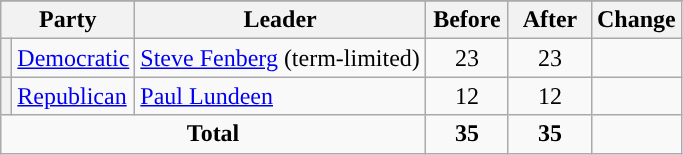<table class="wikitable" style="text-align:center;">
<tr>
</tr>
<tr>
<th colspan="2">Party</th>
<th>Leader</th>
<th style="width:3em">Before</th>
<th style="width:3em">After</th>
<th style="width:3em">Change</th>
</tr>
<tr>
<th style="background-color:"></th>
<td style="text-align:left;"><a href='#'>Democratic</a></td>
<td style="text-align:left;"><a href='#'>Steve Fenberg</a> (term-limited)</td>
<td>23</td>
<td>23</td>
<td></td>
</tr>
<tr>
<th style="background-color:"></th>
<td style="text-align:left;"><a href='#'>Republican</a></td>
<td style="text-align:left;"><a href='#'>Paul Lundeen</a></td>
<td>12</td>
<td>12</td>
<td></td>
</tr>
<tr>
<td colspan="3"><strong>Total</strong></td>
<td><strong>35</strong></td>
<td><strong>35</strong></td>
<td></td>
</tr>
</table>
